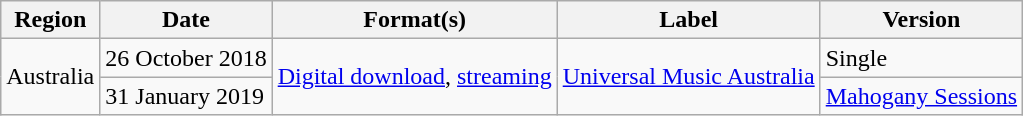<table class="wikitable plainrowheaders">
<tr>
<th scope="col">Region</th>
<th scope="col">Date</th>
<th scope="col">Format(s)</th>
<th scope="col">Label</th>
<th scope="col">Version</th>
</tr>
<tr>
<td rowspan="2">Australia</td>
<td>26 October 2018</td>
<td rowspan="2"><a href='#'>Digital download</a>, <a href='#'>streaming</a></td>
<td rowspan="2"><a href='#'>Universal Music Australia</a></td>
<td>Single</td>
</tr>
<tr>
<td>31 January 2019 </td>
<td><a href='#'>Mahogany Sessions</a></td>
</tr>
</table>
